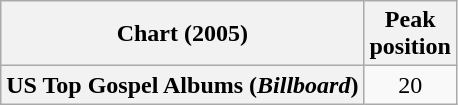<table class="wikitable sortable plainrowheaders">
<tr>
<th scope="col">Chart (2005)</th>
<th scope="col">Peak<br>position</th>
</tr>
<tr>
<th scope="row">US Top Gospel Albums (<em>Billboard</em>)</th>
<td align="center">20</td>
</tr>
</table>
